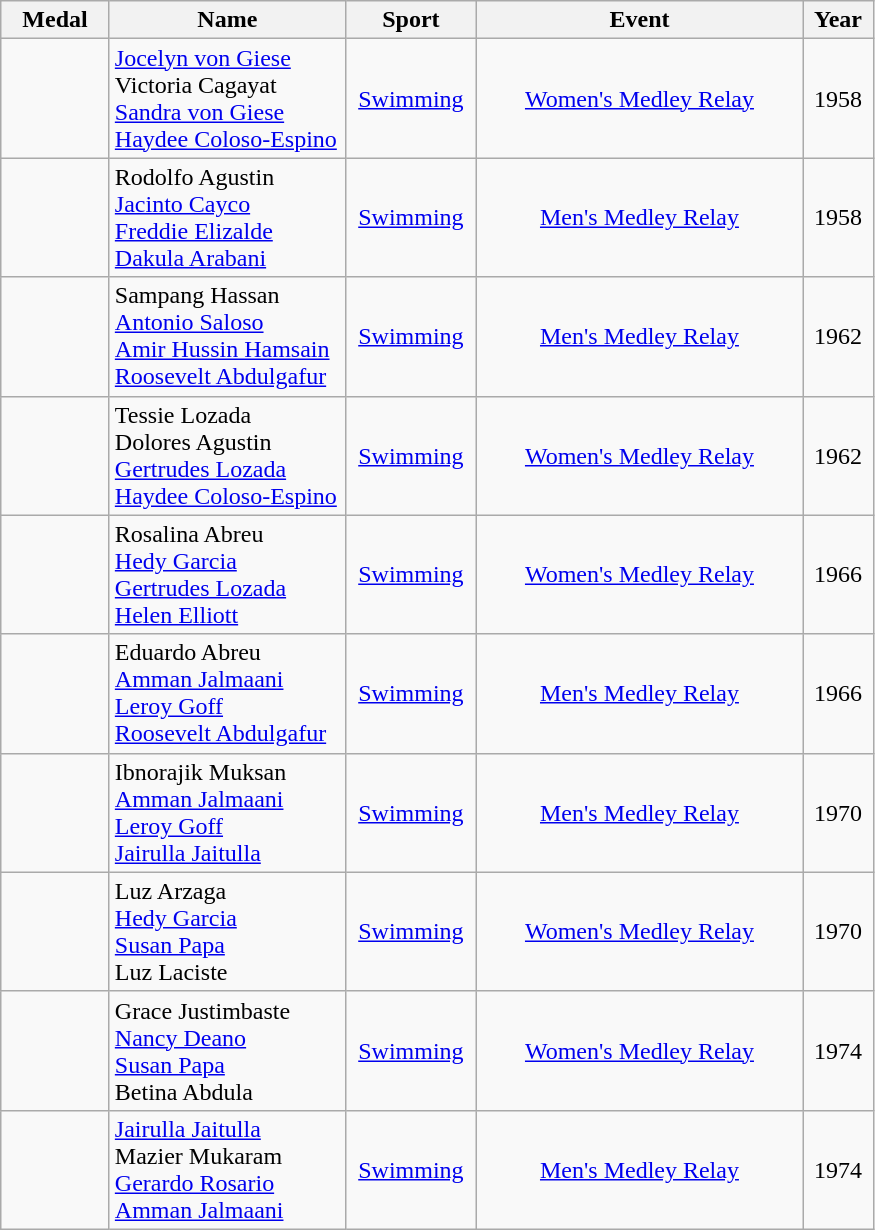<table class="wikitable"  style="font-size:100%;  text-align:center;">
<tr>
<th width="65">Medal</th>
<th width="150">Name</th>
<th width="80">Sport</th>
<th width="210">Event</th>
<th width="40">Year</th>
</tr>
<tr>
<td></td>
<td align=left><a href='#'>Jocelyn von Giese</a><br>Victoria Cagayat<br><a href='#'>Sandra von Giese</a><br><a href='#'>Haydee Coloso-Espino</a></td>
<td><a href='#'>Swimming</a></td>
<td><a href='#'>Women's  Medley Relay</a></td>
<td>1958</td>
</tr>
<tr>
<td></td>
<td align=left>Rodolfo Agustin<br><a href='#'>Jacinto Cayco</a><br><a href='#'>Freddie Elizalde</a><br><a href='#'>Dakula Arabani</a></td>
<td><a href='#'>Swimming</a></td>
<td><a href='#'>Men's  Medley Relay</a></td>
<td>1958</td>
</tr>
<tr>
<td></td>
<td align=left>Sampang Hassan<br><a href='#'>Antonio Saloso</a><br><a href='#'>Amir Hussin Hamsain</a><br><a href='#'>Roosevelt Abdulgafur</a></td>
<td><a href='#'>Swimming</a></td>
<td><a href='#'>Men's  Medley Relay</a></td>
<td>1962</td>
</tr>
<tr>
<td></td>
<td align=left>Tessie Lozada<br>Dolores Agustin<br><a href='#'>Gertrudes Lozada</a><br><a href='#'>Haydee Coloso-Espino</a></td>
<td><a href='#'>Swimming</a></td>
<td><a href='#'>Women's  Medley Relay</a></td>
<td>1962</td>
</tr>
<tr>
<td></td>
<td align=left>Rosalina Abreu<br><a href='#'>Hedy Garcia</a><br><a href='#'>Gertrudes Lozada</a><br><a href='#'>Helen Elliott</a></td>
<td><a href='#'>Swimming</a></td>
<td><a href='#'>Women's  Medley Relay</a></td>
<td>1966</td>
</tr>
<tr>
<td></td>
<td align=left>Eduardo Abreu<br><a href='#'>Amman Jalmaani</a><br><a href='#'>Leroy Goff</a><br><a href='#'>Roosevelt Abdulgafur</a></td>
<td><a href='#'>Swimming</a></td>
<td><a href='#'>Men's  Medley Relay</a></td>
<td>1966</td>
</tr>
<tr>
<td></td>
<td align=left>Ibnorajik Muksan<br><a href='#'>Amman Jalmaani</a><br><a href='#'>Leroy Goff</a><br><a href='#'>Jairulla Jaitulla</a></td>
<td><a href='#'>Swimming</a></td>
<td><a href='#'>Men's  Medley Relay</a></td>
<td>1970</td>
</tr>
<tr>
<td></td>
<td align=left>Luz Arzaga<br><a href='#'>Hedy Garcia</a><br><a href='#'>Susan Papa</a><br>Luz Laciste</td>
<td><a href='#'>Swimming</a></td>
<td><a href='#'>Women's  Medley Relay</a></td>
<td>1970</td>
</tr>
<tr>
<td></td>
<td align=left>Grace Justimbaste<br><a href='#'>Nancy Deano</a><br><a href='#'>Susan Papa</a><br>Betina Abdula</td>
<td><a href='#'>Swimming</a></td>
<td><a href='#'>Women's  Medley Relay</a></td>
<td>1974</td>
</tr>
<tr>
<td></td>
<td align=left><a href='#'>Jairulla Jaitulla</a><br>Mazier Mukaram<br><a href='#'>Gerardo Rosario</a><br><a href='#'>Amman Jalmaani</a></td>
<td><a href='#'>Swimming</a></td>
<td><a href='#'>Men's  Medley Relay</a></td>
<td>1974</td>
</tr>
</table>
